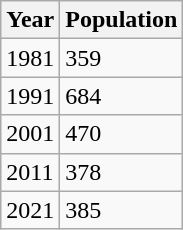<table class="wikitable">
<tr>
<th>Year</th>
<th>Population</th>
</tr>
<tr>
<td>1981</td>
<td>359</td>
</tr>
<tr>
<td>1991</td>
<td>684</td>
</tr>
<tr>
<td>2001</td>
<td>470</td>
</tr>
<tr>
<td>2011</td>
<td>378</td>
</tr>
<tr>
<td>2021</td>
<td>385</td>
</tr>
</table>
